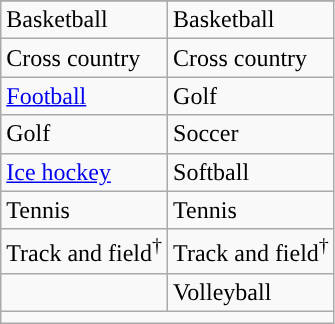<table class="wikitable" clear:right; margin:0 0 1em 1em;">
<tr>
</tr>
<tr>
<td>Basketball</td>
<td>Basketball</td>
</tr>
<tr>
<td>Cross country</td>
<td>Cross country</td>
</tr>
<tr>
<td><a href='#'>Football</a></td>
<td>Golf</td>
</tr>
<tr>
<td>Golf</td>
<td>Soccer</td>
</tr>
<tr>
<td><a href='#'>Ice hockey</a></td>
<td>Softball</td>
</tr>
<tr>
<td>Tennis</td>
<td>Tennis</td>
</tr>
<tr>
<td>Track and field<sup>†</sup></td>
<td>Track and field<sup>†</sup></td>
</tr>
<tr>
<td></td>
<td>Volleyball</td>
</tr>
<tr>
<td colspan="2"></td>
</tr>
</table>
